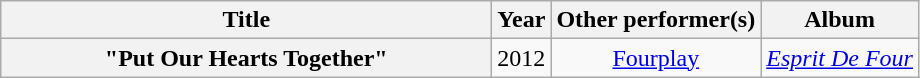<table class="wikitable plainrowheaders" style="text-align:center">
<tr>
<th scope="col" style="width:20em;">Title</th>
<th scope="col">Year</th>
<th scope="col">Other performer(s)</th>
<th scope="col">Album</th>
</tr>
<tr>
<th scope="row">"Put Our Hearts Together"</th>
<td>2012</td>
<td><a href='#'>Fourplay</a></td>
<td><em><a href='#'>Esprit De Four</a></em></td>
</tr>
</table>
